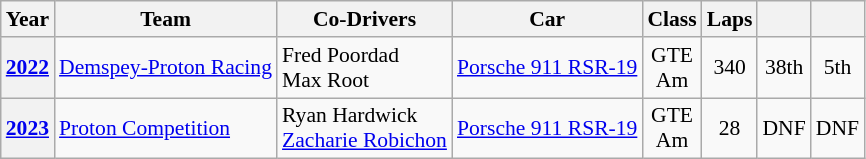<table class="wikitable" style="text-align:center; font-size:90%">
<tr>
<th>Year</th>
<th>Team</th>
<th>Co-Drivers</th>
<th>Car</th>
<th>Class</th>
<th>Laps</th>
<th></th>
<th></th>
</tr>
<tr>
<th><a href='#'>2022</a></th>
<td align="left" nowrap> <a href='#'>Demspey-Proton Racing</a></td>
<td align="left" nowrap> Fred Poordad<br> Max Root</td>
<td align="left" nowrap><a href='#'>Porsche 911 RSR-19</a></td>
<td>GTE<br>Am</td>
<td>340</td>
<td>38th</td>
<td>5th</td>
</tr>
<tr>
<th><a href='#'>2023</a></th>
<td align="left" nowrap> <a href='#'>Proton Competition</a></td>
<td align="left" nowrap> Ryan Hardwick<br> <a href='#'>Zacharie Robichon</a></td>
<td align="left" nowrap><a href='#'>Porsche 911 RSR-19</a></td>
<td>GTE<br>Am</td>
<td>28</td>
<td>DNF</td>
<td>DNF</td>
</tr>
</table>
